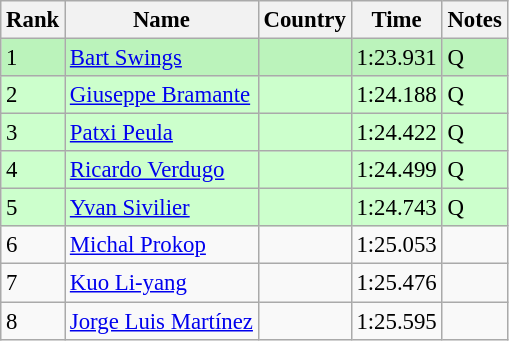<table class="wikitable" style="font-size:95%" style="text-align:center; width:35em;">
<tr>
<th>Rank</th>
<th>Name</th>
<th>Country</th>
<th>Time</th>
<th>Notes</th>
</tr>
<tr bgcolor=bbf3bb>
<td>1</td>
<td align=left><a href='#'>Bart Swings</a></td>
<td align=left></td>
<td>1:23.931</td>
<td>Q</td>
</tr>
<tr bgcolor=ccffcc>
<td>2</td>
<td align=left><a href='#'>Giuseppe Bramante</a></td>
<td align=left></td>
<td>1:24.188</td>
<td>Q</td>
</tr>
<tr bgcolor=ccffcc>
<td>3</td>
<td align=left><a href='#'>Patxi Peula</a></td>
<td align=left></td>
<td>1:24.422</td>
<td>Q</td>
</tr>
<tr bgcolor=ccffcc>
<td>4</td>
<td align=left><a href='#'>Ricardo Verdugo</a></td>
<td align=left></td>
<td>1:24.499</td>
<td>Q</td>
</tr>
<tr bgcolor=ccffcc>
<td>5</td>
<td align=left><a href='#'>Yvan Sivilier</a></td>
<td align=left></td>
<td>1:24.743</td>
<td>Q</td>
</tr>
<tr>
<td>6</td>
<td align=left><a href='#'>Michal Prokop</a></td>
<td align=left></td>
<td>1:25.053</td>
<td></td>
</tr>
<tr>
<td>7</td>
<td align=left><a href='#'>Kuo Li-yang</a></td>
<td align=left></td>
<td>1:25.476</td>
<td></td>
</tr>
<tr>
<td>8</td>
<td align=left><a href='#'>Jorge Luis Martínez</a></td>
<td align=left></td>
<td>1:25.595</td>
<td></td>
</tr>
</table>
